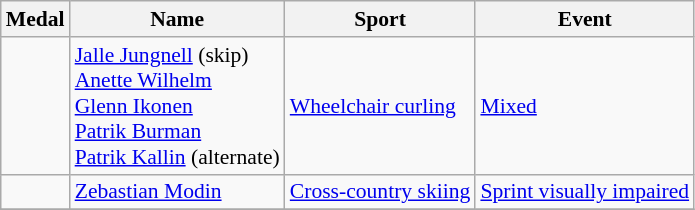<table class="wikitable sortable" style="font-size:90%">
<tr>
<th>Medal</th>
<th>Name</th>
<th>Sport</th>
<th>Event</th>
</tr>
<tr>
<td></td>
<td><a href='#'>Jalle Jungnell</a> (skip)<br><a href='#'>Anette Wilhelm</a><br><a href='#'>Glenn Ikonen</a><br><a href='#'>Patrik Burman</a><br><a href='#'>Patrik Kallin</a> (alternate)</td>
<td><a href='#'>Wheelchair curling</a></td>
<td><a href='#'>Mixed</a></td>
</tr>
<tr>
<td></td>
<td><a href='#'>Zebastian Modin</a></td>
<td><a href='#'>Cross-country skiing</a></td>
<td><a href='#'>Sprint visually impaired</a></td>
</tr>
<tr>
</tr>
</table>
